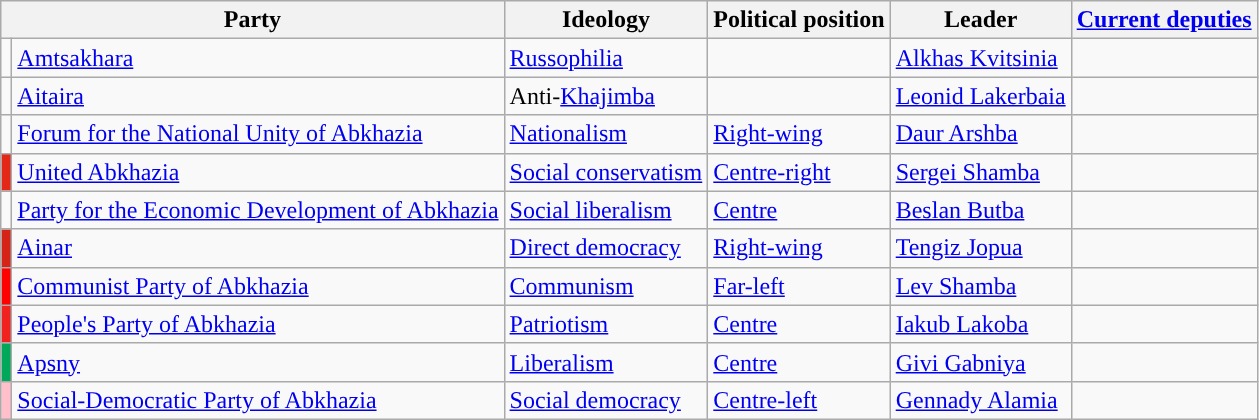<table class="wikitable">
<tr>
<th colspan="2">Party</th>
<th>Ideology</th>
<th>Political position</th>
<th>Leader</th>
<th><a href='#'>Current deputies</a></th>
</tr>
<tr>
<td style="background: "></td>
<td><a href='#'>Amtsakhara</a></td>
<td><a href='#'>Russophilia</a></td>
<td></td>
<td><a href='#'>Alkhas Kvitsinia</a></td>
<td></td>
</tr>
<tr>
<td style="background: "></td>
<td><a href='#'>Aitaira</a></td>
<td>Anti-<a href='#'>Khajimba</a></td>
<td></td>
<td><a href='#'>Leonid Lakerbaia</a></td>
<td></td>
</tr>
<tr>
<td style="background: "></td>
<td><a href='#'>Forum for the National Unity of Abkhazia</a></td>
<td><a href='#'>Nationalism</a></td>
<td><a href='#'>Right-wing</a></td>
<td><a href='#'>Daur Arshba</a></td>
<td></td>
</tr>
<tr>
<td style="background: #E32817"></td>
<td><a href='#'>United Abkhazia</a></td>
<td><a href='#'>Social conservatism</a></td>
<td><a href='#'>Centre-right</a></td>
<td><a href='#'>Sergei Shamba</a></td>
<td></td>
</tr>
<tr>
<td style="background: "></td>
<td><a href='#'>Party for the Economic Development of Abkhazia</a></td>
<td><a href='#'>Social liberalism</a></td>
<td><a href='#'>Centre</a></td>
<td><a href='#'>Beslan Butba</a></td>
<td></td>
</tr>
<tr>
<td style="background: #D62317"></td>
<td><a href='#'>Ainar</a></td>
<td><a href='#'>Direct democracy</a></td>
<td><a href='#'>Right-wing</a></td>
<td><a href='#'>Tengiz Jopua</a></td>
<td></td>
</tr>
<tr>
<td style="background:red"></td>
<td><a href='#'>Communist Party of Abkhazia</a></td>
<td><a href='#'>Communism</a></td>
<td><a href='#'>Far-left</a></td>
<td><a href='#'>Lev Shamba</a></td>
<td></td>
</tr>
<tr>
<td style="background: #F1211F"></td>
<td><a href='#'>People's Party of Abkhazia</a></td>
<td><a href='#'>Patriotism</a></td>
<td><a href='#'>Centre</a></td>
<td><a href='#'>Iakub Lakoba</a></td>
<td></td>
</tr>
<tr>
<td style="background: #00A859"></td>
<td><a href='#'>Apsny</a></td>
<td><a href='#'>Liberalism</a></td>
<td><a href='#'>Centre</a></td>
<td><a href='#'>Givi Gabniya</a></td>
<td></td>
</tr>
<tr>
<td style="background: pink"></td>
<td><a href='#'>Social-Democratic Party of Abkhazia</a></td>
<td><a href='#'>Social democracy</a></td>
<td><a href='#'>Centre-left</a></td>
<td><a href='#'>Gennady Alamia</a></td>
<td></td>
</tr>
</table>
